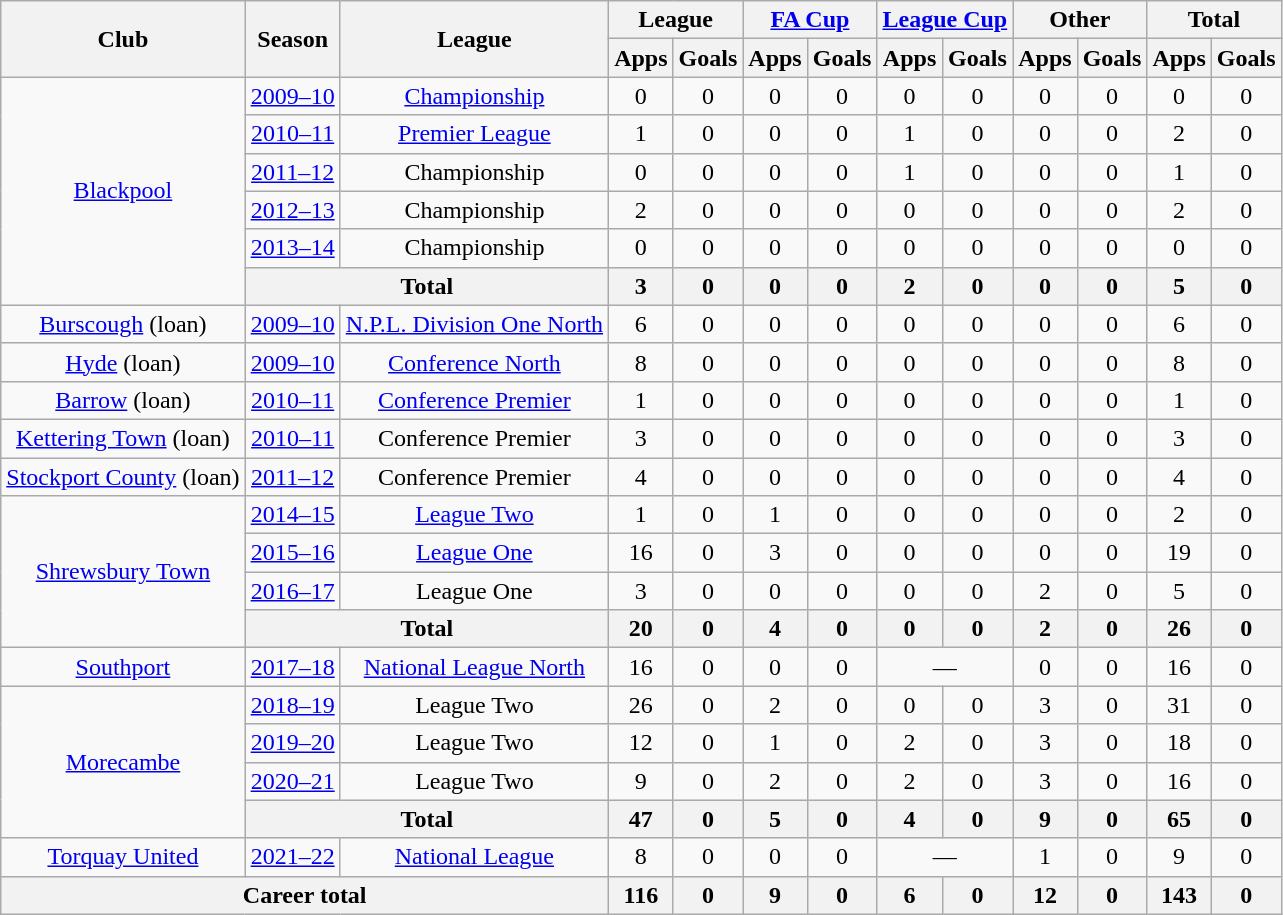<table class="wikitable" style="text-align: center">
<tr>
<th rowspan="2">Club</th>
<th rowspan="2">Season</th>
<th rowspan="2">League</th>
<th colspan="2">League</th>
<th colspan="2"><a href='#'>FA Cup</a></th>
<th colspan="2"><a href='#'>League Cup</a></th>
<th colspan="2">Other</th>
<th colspan="2">Total</th>
</tr>
<tr>
<th>Apps</th>
<th>Goals</th>
<th>Apps</th>
<th>Goals</th>
<th>Apps</th>
<th>Goals</th>
<th>Apps</th>
<th>Goals</th>
<th>Apps</th>
<th>Goals</th>
</tr>
<tr>
<td rowspan="6"><a href='#'>Blackpool</a></td>
<td><a href='#'>2009–10</a></td>
<td><a href='#'>Championship</a></td>
<td>0</td>
<td>0</td>
<td>0</td>
<td>0</td>
<td>0</td>
<td>0</td>
<td>0</td>
<td>0</td>
<td>0</td>
<td>0</td>
</tr>
<tr>
<td><a href='#'>2010–11</a></td>
<td><a href='#'>Premier League</a></td>
<td>1</td>
<td>0</td>
<td>0</td>
<td>0</td>
<td>1</td>
<td>0</td>
<td>0</td>
<td>0</td>
<td>2</td>
<td>0</td>
</tr>
<tr>
<td><a href='#'>2011–12</a></td>
<td>Championship</td>
<td>0</td>
<td>0</td>
<td>0</td>
<td>0</td>
<td>1</td>
<td>0</td>
<td>0</td>
<td>0</td>
<td>1</td>
<td>0</td>
</tr>
<tr>
<td><a href='#'>2012–13</a></td>
<td>Championship</td>
<td>2</td>
<td>0</td>
<td>0</td>
<td>0</td>
<td>0</td>
<td>0</td>
<td>0</td>
<td>0</td>
<td>2</td>
<td>0</td>
</tr>
<tr>
<td><a href='#'>2013–14</a></td>
<td>Championship</td>
<td>0</td>
<td>0</td>
<td>0</td>
<td>0</td>
<td>0</td>
<td>0</td>
<td>0</td>
<td>0</td>
<td>0</td>
<td>0</td>
</tr>
<tr>
<th colspan="2">Total</th>
<th>3</th>
<th>0</th>
<th>0</th>
<th>0</th>
<th>2</th>
<th>0</th>
<th>0</th>
<th>0</th>
<th>5</th>
<th>0</th>
</tr>
<tr>
<td><a href='#'>Burscough</a> (loan)</td>
<td><a href='#'>2009–10</a></td>
<td><a href='#'>N.P.L. Division One North</a></td>
<td>6</td>
<td>0</td>
<td>0</td>
<td>0</td>
<td>0</td>
<td>0</td>
<td>0</td>
<td>0</td>
<td>6</td>
<td>0</td>
</tr>
<tr>
<td><a href='#'>Hyde</a> (loan)</td>
<td><a href='#'>2009–10</a></td>
<td><a href='#'>Conference North</a></td>
<td>8</td>
<td>0</td>
<td>0</td>
<td>0</td>
<td>0</td>
<td>0</td>
<td>0</td>
<td>0</td>
<td>8</td>
<td>0</td>
</tr>
<tr>
<td><a href='#'>Barrow</a> (loan)</td>
<td><a href='#'>2010–11</a></td>
<td><a href='#'>Conference Premier</a></td>
<td>1</td>
<td>0</td>
<td>0</td>
<td>0</td>
<td>0</td>
<td>0</td>
<td>0</td>
<td>0</td>
<td>1</td>
<td>0</td>
</tr>
<tr>
<td><a href='#'>Kettering Town</a> (loan)</td>
<td><a href='#'>2010–11</a></td>
<td>Conference Premier</td>
<td>3</td>
<td>0</td>
<td>0</td>
<td>0</td>
<td>0</td>
<td>0</td>
<td>0</td>
<td>0</td>
<td>3</td>
<td>0</td>
</tr>
<tr>
<td><a href='#'>Stockport County</a> (loan)</td>
<td><a href='#'>2011–12</a></td>
<td>Conference Premier</td>
<td>4</td>
<td>0</td>
<td>0</td>
<td>0</td>
<td>0</td>
<td>0</td>
<td>0</td>
<td>0</td>
<td>4</td>
<td>0</td>
</tr>
<tr>
<td rowspan="4"><a href='#'>Shrewsbury Town</a></td>
<td><a href='#'>2014–15</a></td>
<td><a href='#'>League Two</a></td>
<td>1</td>
<td>0</td>
<td>1</td>
<td>0</td>
<td>0</td>
<td>0</td>
<td>0</td>
<td>0</td>
<td>2</td>
<td>0</td>
</tr>
<tr>
<td><a href='#'>2015–16</a></td>
<td><a href='#'>League One</a></td>
<td>16</td>
<td>0</td>
<td>3</td>
<td>0</td>
<td>0</td>
<td>0</td>
<td>0</td>
<td>0</td>
<td>19</td>
<td>0</td>
</tr>
<tr>
<td><a href='#'>2016–17</a></td>
<td>League One</td>
<td>3</td>
<td>0</td>
<td>0</td>
<td>0</td>
<td>0</td>
<td>0</td>
<td>2</td>
<td>0</td>
<td>5</td>
<td>0</td>
</tr>
<tr>
<th colspan="2">Total</th>
<th>20</th>
<th>0</th>
<th>4</th>
<th>0</th>
<th>0</th>
<th>0</th>
<th>2</th>
<th>0</th>
<th>26</th>
<th>0</th>
</tr>
<tr>
<td><a href='#'>Southport</a></td>
<td><a href='#'>2017–18</a></td>
<td><a href='#'>National League North</a></td>
<td>16</td>
<td>0</td>
<td>0</td>
<td>0</td>
<td colspan="2">—</td>
<td>0</td>
<td>0</td>
<td>16</td>
<td>0</td>
</tr>
<tr>
<td rowspan="4"><a href='#'>Morecambe</a></td>
<td><a href='#'>2018–19</a></td>
<td>League Two</td>
<td>26</td>
<td>0</td>
<td>2</td>
<td>0</td>
<td>0</td>
<td>0</td>
<td>3</td>
<td>0</td>
<td>31</td>
<td>0</td>
</tr>
<tr>
<td><a href='#'>2019–20</a></td>
<td>League Two</td>
<td>12</td>
<td>0</td>
<td>1</td>
<td>0</td>
<td>2</td>
<td>0</td>
<td>3</td>
<td>0</td>
<td>18</td>
<td>0</td>
</tr>
<tr>
<td><a href='#'>2020–21</a></td>
<td>League Two</td>
<td>9</td>
<td>0</td>
<td>2</td>
<td>0</td>
<td>2</td>
<td>0</td>
<td>3</td>
<td>0</td>
<td>16</td>
<td>0</td>
</tr>
<tr>
<th colspan="2">Total</th>
<th>47</th>
<th>0</th>
<th>5</th>
<th>0</th>
<th>4</th>
<th>0</th>
<th>9</th>
<th>0</th>
<th>65</th>
<th>0</th>
</tr>
<tr>
<td><a href='#'>Torquay United</a></td>
<td><a href='#'>2021–22</a></td>
<td><a href='#'>National League</a></td>
<td>8</td>
<td>0</td>
<td>0</td>
<td>0</td>
<td colspan="2">—</td>
<td>1</td>
<td>0</td>
<td>9</td>
<td>0</td>
</tr>
<tr>
<th colspan="3">Career total</th>
<th>116</th>
<th>0</th>
<th>9</th>
<th>0</th>
<th>6</th>
<th>0</th>
<th>12</th>
<th>0</th>
<th>143</th>
<th>0</th>
</tr>
</table>
